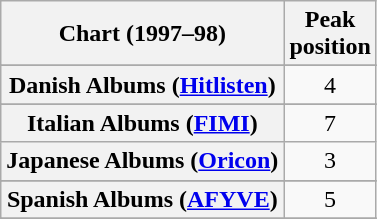<table class="wikitable plainrowheaders sortable">
<tr>
<th scope="col">Chart (1997–98)</th>
<th scope="col">Peak<br>position</th>
</tr>
<tr>
</tr>
<tr>
</tr>
<tr>
</tr>
<tr>
</tr>
<tr>
</tr>
<tr>
<th scope="row">Danish Albums (<a href='#'>Hitlisten</a>)</th>
<td align="center">4</td>
</tr>
<tr>
</tr>
<tr>
</tr>
<tr>
</tr>
<tr>
</tr>
<tr>
</tr>
<tr>
<th scope="row">Italian Albums (<a href='#'>FIMI</a>)</th>
<td align="center">7</td>
</tr>
<tr>
<th scope="row">Japanese Albums (<a href='#'>Oricon</a>)</th>
<td style="text-align:center;">3</td>
</tr>
<tr>
</tr>
<tr>
</tr>
<tr>
</tr>
<tr>
<th scope="row">Spanish Albums (<a href='#'>AFYVE</a>)</th>
<td align="center">5</td>
</tr>
<tr>
</tr>
<tr>
</tr>
<tr>
</tr>
<tr>
</tr>
<tr>
</tr>
</table>
